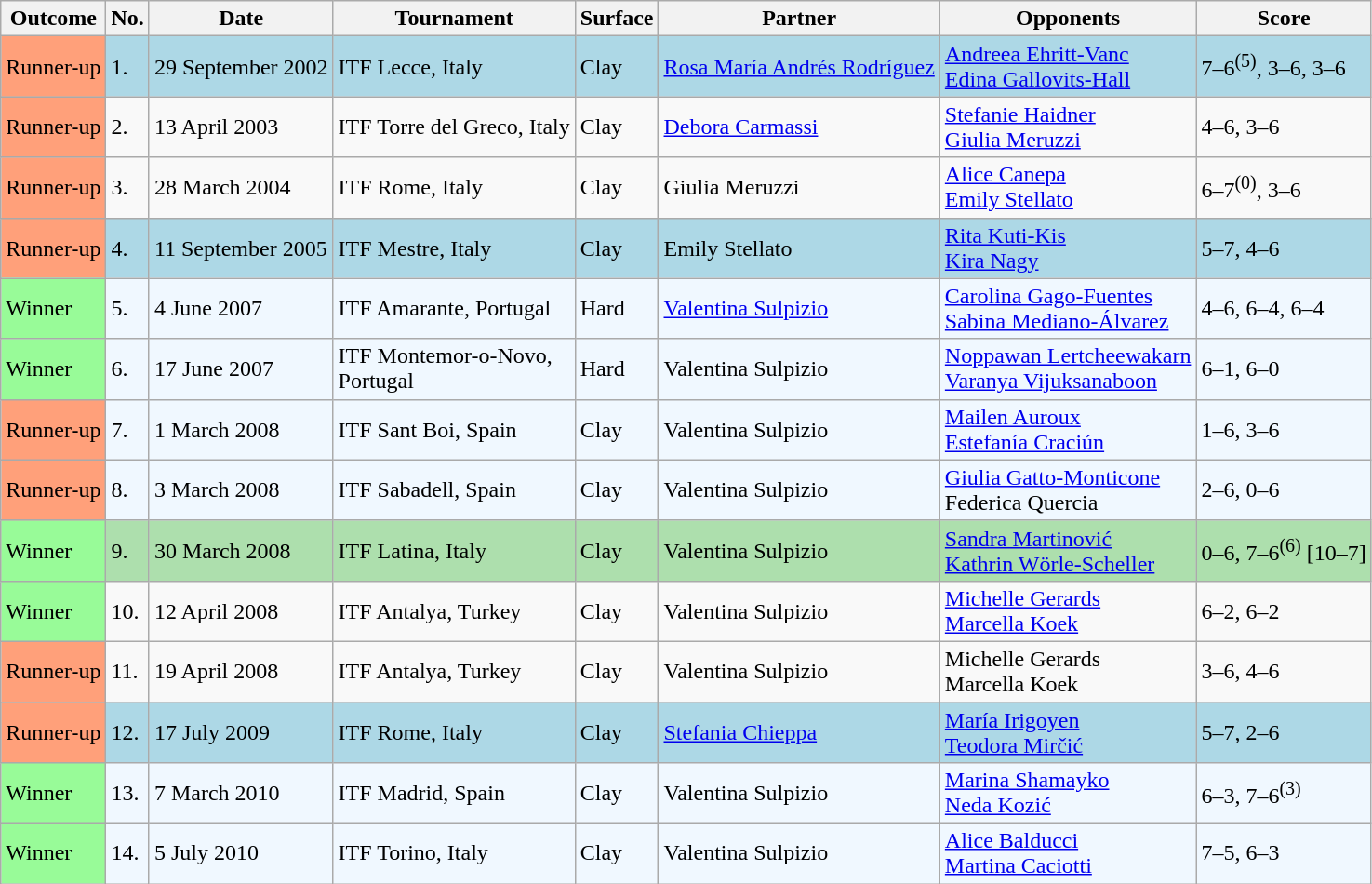<table class="sortable wikitable">
<tr>
<th>Outcome</th>
<th>No.</th>
<th>Date</th>
<th>Tournament</th>
<th>Surface</th>
<th>Partner</th>
<th>Opponents</th>
<th class="unsortable">Score</th>
</tr>
<tr style="background:lightblue;">
<td style="background:#ffa07a;">Runner-up</td>
<td>1.</td>
<td>29 September 2002</td>
<td>ITF Lecce, Italy</td>
<td>Clay</td>
<td> <a href='#'>Rosa María Andrés Rodríguez</a></td>
<td> <a href='#'>Andreea Ehritt-Vanc</a> <br>  <a href='#'>Edina Gallovits-Hall</a></td>
<td>7–6<sup>(5)</sup>, 3–6, 3–6</td>
</tr>
<tr>
<td style="background:#ffa07a;">Runner-up</td>
<td>2.</td>
<td>13 April 2003</td>
<td>ITF Torre del Greco, Italy</td>
<td>Clay</td>
<td> <a href='#'>Debora Carmassi</a></td>
<td> <a href='#'>Stefanie Haidner</a> <br>  <a href='#'>Giulia Meruzzi</a></td>
<td>4–6, 3–6</td>
</tr>
<tr>
<td style="background:#ffa07a;">Runner-up</td>
<td>3.</td>
<td>28 March 2004</td>
<td>ITF Rome, Italy</td>
<td>Clay</td>
<td> Giulia Meruzzi</td>
<td> <a href='#'>Alice Canepa</a> <br>  <a href='#'>Emily Stellato</a></td>
<td>6–7<sup>(0)</sup>, 3–6</td>
</tr>
<tr style="background:lightblue;">
<td style="background:#ffa07a;">Runner-up</td>
<td>4.</td>
<td>11 September 2005</td>
<td>ITF Mestre, Italy</td>
<td>Clay</td>
<td> Emily Stellato</td>
<td> <a href='#'>Rita Kuti-Kis</a> <br>  <a href='#'>Kira Nagy</a></td>
<td>5–7, 4–6</td>
</tr>
<tr style="background:#f0f8ff;">
<td style="background:#98fb98;">Winner</td>
<td>5.</td>
<td>4 June 2007</td>
<td>ITF Amarante, Portugal</td>
<td>Hard</td>
<td> <a href='#'>Valentina Sulpizio</a></td>
<td> <a href='#'>Carolina Gago-Fuentes</a> <br>  <a href='#'>Sabina Mediano-Álvarez</a></td>
<td>4–6, 6–4, 6–4</td>
</tr>
<tr style="background:#f0f8ff;">
<td style="background:#98fb98;">Winner</td>
<td>6.</td>
<td>17 June 2007</td>
<td>ITF Montemor-o-Novo, <br>Portugal</td>
<td>Hard</td>
<td> Valentina Sulpizio</td>
<td> <a href='#'>Noppawan Lertcheewakarn</a> <br>  <a href='#'>Varanya Vijuksanaboon</a></td>
<td>6–1, 6–0</td>
</tr>
<tr style="background:#f0f8ff;">
<td style="background:#ffa07a;">Runner-up</td>
<td>7.</td>
<td>1 March 2008</td>
<td>ITF Sant Boi, Spain</td>
<td>Clay</td>
<td> Valentina Sulpizio</td>
<td> <a href='#'>Mailen Auroux</a> <br>  <a href='#'>Estefanía Craciún</a></td>
<td>1–6, 3–6</td>
</tr>
<tr style="background:#f0f8ff;">
<td style="background:#ffa07a;">Runner-up</td>
<td>8.</td>
<td>3 March 2008</td>
<td>ITF Sabadell, Spain</td>
<td>Clay</td>
<td> Valentina Sulpizio</td>
<td> <a href='#'>Giulia Gatto-Monticone</a> <br>  Federica Quercia</td>
<td>2–6, 0–6</td>
</tr>
<tr style="background:#addfad;">
<td style="background:#98fb98;">Winner</td>
<td>9.</td>
<td>30 March 2008</td>
<td>ITF Latina, Italy</td>
<td>Clay</td>
<td> Valentina Sulpizio</td>
<td> <a href='#'>Sandra Martinović</a> <br> <a href='#'>Kathrin Wörle-Scheller</a></td>
<td>0–6, 7–6<sup>(6)</sup> [10–7]</td>
</tr>
<tr>
<td style="background:#98fb98;">Winner</td>
<td>10.</td>
<td>12 April 2008</td>
<td>ITF Antalya, Turkey</td>
<td>Clay</td>
<td> Valentina Sulpizio</td>
<td> <a href='#'>Michelle Gerards</a> <br>  <a href='#'>Marcella Koek</a></td>
<td>6–2, 6–2</td>
</tr>
<tr>
<td style="background:#ffa07a;">Runner-up</td>
<td>11.</td>
<td>19 April 2008</td>
<td>ITF Antalya, Turkey</td>
<td>Clay</td>
<td> Valentina Sulpizio</td>
<td> Michelle Gerards <br>  Marcella Koek</td>
<td>3–6, 4–6</td>
</tr>
<tr style="background:lightblue;">
<td style="background:#ffa07a;">Runner-up</td>
<td>12.</td>
<td>17 July 2009</td>
<td>ITF Rome, Italy</td>
<td>Clay</td>
<td> <a href='#'>Stefania Chieppa</a></td>
<td> <a href='#'>María Irigoyen</a> <br>  <a href='#'>Teodora Mirčić</a></td>
<td>5–7, 2–6</td>
</tr>
<tr style="background:#f0f8ff;">
<td style="background:#98fb98;">Winner</td>
<td>13.</td>
<td>7 March 2010</td>
<td>ITF Madrid, Spain</td>
<td>Clay</td>
<td> Valentina Sulpizio</td>
<td> <a href='#'>Marina Shamayko</a> <br>  <a href='#'>Neda Kozić</a></td>
<td>6–3, 7–6<sup>(3)</sup></td>
</tr>
<tr style="background:#f0f8ff;">
<td style="background:#98fb98;">Winner</td>
<td>14.</td>
<td>5 July 2010</td>
<td>ITF Torino, Italy</td>
<td>Clay</td>
<td> Valentina Sulpizio</td>
<td> <a href='#'>Alice Balducci</a> <br>  <a href='#'>Martina Caciotti</a></td>
<td>7–5, 6–3</td>
</tr>
</table>
